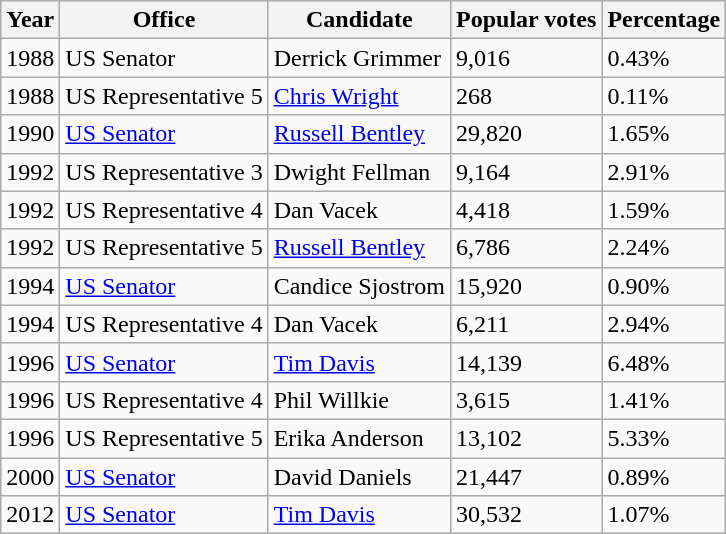<table class="wikitable">
<tr>
<th>Year</th>
<th>Office</th>
<th>Candidate</th>
<th>Popular votes</th>
<th>Percentage</th>
</tr>
<tr>
<td>1988</td>
<td>US Senator</td>
<td>Derrick Grimmer</td>
<td>9,016</td>
<td>0.43%</td>
</tr>
<tr>
<td>1988</td>
<td>US Representative 5</td>
<td><a href='#'>Chris Wright</a></td>
<td>268</td>
<td>0.11%</td>
</tr>
<tr>
<td>1990</td>
<td><a href='#'>US Senator</a></td>
<td><a href='#'>Russell Bentley</a></td>
<td>29,820</td>
<td>1.65%</td>
</tr>
<tr>
<td>1992</td>
<td>US Representative 3</td>
<td>Dwight Fellman</td>
<td>9,164</td>
<td>2.91%</td>
</tr>
<tr>
<td>1992</td>
<td>US Representative 4</td>
<td>Dan Vacek</td>
<td>4,418</td>
<td>1.59%</td>
</tr>
<tr>
<td>1992</td>
<td>US Representative 5</td>
<td><a href='#'>Russell Bentley</a></td>
<td>6,786</td>
<td>2.24%</td>
</tr>
<tr>
<td>1994</td>
<td><a href='#'>US Senator</a></td>
<td>Candice Sjostrom</td>
<td>15,920</td>
<td>0.90%</td>
</tr>
<tr>
<td>1994</td>
<td>US Representative 4</td>
<td>Dan Vacek</td>
<td>6,211</td>
<td>2.94%</td>
</tr>
<tr>
<td>1996</td>
<td><a href='#'>US Senator</a></td>
<td><a href='#'>Tim Davis</a></td>
<td>14,139</td>
<td>6.48%</td>
</tr>
<tr>
<td>1996</td>
<td>US Representative 4</td>
<td>Phil Willkie</td>
<td>3,615</td>
<td>1.41%</td>
</tr>
<tr>
<td>1996</td>
<td>US Representative 5</td>
<td>Erika Anderson</td>
<td>13,102</td>
<td>5.33%</td>
</tr>
<tr>
<td>2000</td>
<td><a href='#'>US Senator</a></td>
<td>David Daniels</td>
<td>21,447</td>
<td>0.89%</td>
</tr>
<tr>
<td>2012</td>
<td><a href='#'>US Senator</a></td>
<td><a href='#'>Tim Davis</a></td>
<td>30,532</td>
<td>1.07%</td>
</tr>
</table>
